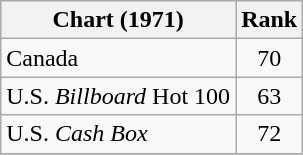<table class="wikitable sortable">
<tr>
<th>Chart (1971)</th>
<th style="text-align:center;">Rank</th>
</tr>
<tr>
<td>Canada </td>
<td style="text-align:center;">70</td>
</tr>
<tr>
<td>U.S. <em>Billboard</em> Hot 100</td>
<td style="text-align:center;">63</td>
</tr>
<tr>
<td>U.S. <em>Cash Box</em> </td>
<td style="text-align:center;">72</td>
</tr>
<tr>
</tr>
</table>
